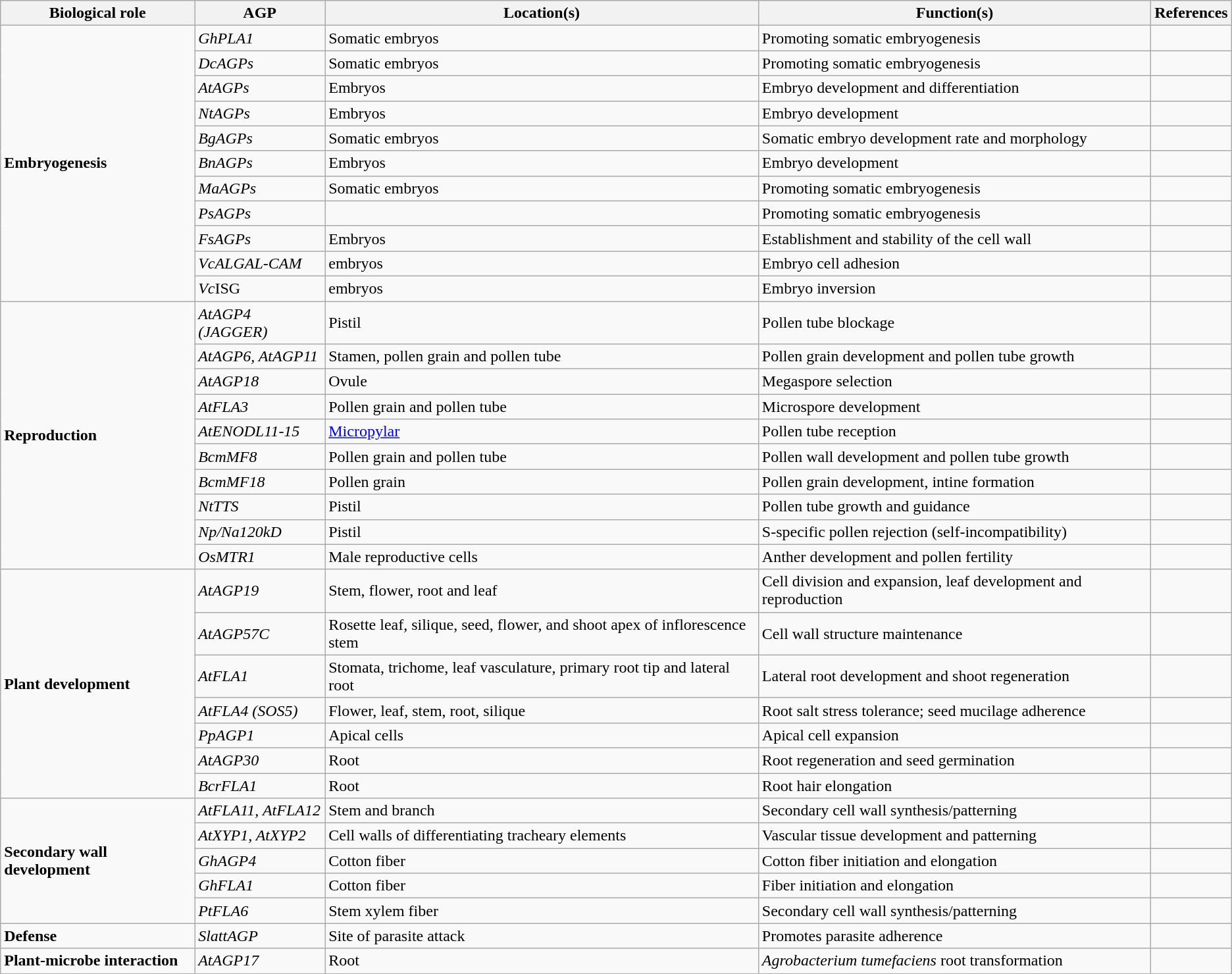<table class="wikitable sortable">
<tr>
<th>Biological role</th>
<th>AGP </th>
<th>Location(s)</th>
<th>Function(s)</th>
<th>References</th>
</tr>
<tr>
<td rowspan="11"><strong>Embryogenesis</strong></td>
<td><em>GhPLA1</em></td>
<td>Somatic embryos</td>
<td>Promoting somatic embryogenesis</td>
<td></td>
</tr>
<tr>
<td><em>DcAGPs</em></td>
<td>Somatic embryos</td>
<td>Promoting somatic embryogenesis</td>
<td></td>
</tr>
<tr>
<td><em>AtAGPs</em></td>
<td>Embryos</td>
<td>Embryo development and differentiation</td>
<td></td>
</tr>
<tr>
<td><em>NtAGPs</em></td>
<td>Embryos</td>
<td>Embryo development</td>
<td></td>
</tr>
<tr>
<td><em>BgAGPs</em></td>
<td>Somatic embryos</td>
<td>Somatic embryo development rate and morphology</td>
<td></td>
</tr>
<tr>
<td><em>BnAGPs</em></td>
<td>Embryos</td>
<td>Embryo development</td>
<td></td>
</tr>
<tr>
<td><em>MaAGPs</em></td>
<td>Somatic embryos</td>
<td>Promoting somatic embryogenesis</td>
<td></td>
</tr>
<tr>
<td><em>PsAGPs</em></td>
<td></td>
<td>Promoting somatic embryogenesis</td>
<td></td>
</tr>
<tr>
<td><em>FsAGPs</em></td>
<td>Embryos</td>
<td>Establishment and stability of the cell wall</td>
<td></td>
</tr>
<tr>
<td><em>VcALGAL-CAM</em></td>
<td>embryos</td>
<td>Embryo cell adhesion</td>
<td></td>
</tr>
<tr>
<td><em>Vc</em>ISG</td>
<td>embryos</td>
<td>Embryo inversion</td>
<td></td>
</tr>
<tr>
<td rowspan="10"><strong>Reproduction</strong></td>
<td><em>AtAGP4 (JAGGER)</em></td>
<td>Pistil</td>
<td>Pollen tube blockage</td>
<td></td>
</tr>
<tr>
<td><em>AtAGP6, AtAGP11</em></td>
<td>Stamen, pollen grain and pollen tube</td>
<td>Pollen grain development and pollen tube growth</td>
<td></td>
</tr>
<tr>
<td><em>AtAGP18</em></td>
<td>Ovule</td>
<td>Megaspore selection</td>
<td></td>
</tr>
<tr>
<td><em>AtFLA3</em></td>
<td>Pollen grain and pollen tube</td>
<td>Microspore development</td>
<td></td>
</tr>
<tr>
<td><em>AtENODL11-15</em></td>
<td><a href='#'>Micropylar</a></td>
<td>Pollen tube reception</td>
<td></td>
</tr>
<tr>
<td><em>BcmMF8</em></td>
<td>Pollen grain and pollen tube</td>
<td>Pollen wall development and pollen tube growth</td>
<td></td>
</tr>
<tr>
<td><em>BcmMF18</em></td>
<td>Pollen grain</td>
<td>Pollen grain development, intine formation</td>
<td></td>
</tr>
<tr>
<td><em>NtTTS</em></td>
<td>Pistil</td>
<td>Pollen tube growth and guidance</td>
<td></td>
</tr>
<tr>
<td><em>Np/Na120kD</em></td>
<td>Pistil</td>
<td>S-specific pollen rejection (self-incompatibility)</td>
<td></td>
</tr>
<tr>
<td><em>OsMTR1</em></td>
<td>Male reproductive cells</td>
<td>Anther development and pollen fertility</td>
<td></td>
</tr>
<tr>
<td rowspan="7"><strong>Plant development</strong></td>
<td><em>AtAGP19</em></td>
<td>Stem, flower, root and leaf</td>
<td>Cell division and expansion, leaf development and reproduction</td>
<td></td>
</tr>
<tr>
<td><em>AtAGP57C</em></td>
<td>Rosette leaf, silique, seed, flower, and shoot apex of inflorescence stem</td>
<td>Cell wall structure maintenance</td>
<td></td>
</tr>
<tr>
<td><em>AtFLA1</em></td>
<td>Stomata, trichome, leaf vasculature, primary root tip and lateral root</td>
<td>Lateral root development and shoot regeneration</td>
<td></td>
</tr>
<tr>
<td><em>AtFLA4 (SOS5)</em></td>
<td>Flower, leaf, stem, root, silique</td>
<td>Root salt stress tolerance; seed mucilage adherence</td>
<td></td>
</tr>
<tr>
<td><em>PpAGP1</em></td>
<td>Apical cells</td>
<td>Apical cell expansion</td>
<td></td>
</tr>
<tr>
<td><em>AtAGP30</em></td>
<td>Root</td>
<td>Root regeneration and seed germination</td>
<td></td>
</tr>
<tr>
<td><em>BcrFLA1</em></td>
<td>Root</td>
<td>Root hair elongation</td>
<td></td>
</tr>
<tr>
<td rowspan="5"><strong>Secondary wall development</strong></td>
<td><em>AtFLA11, AtFLA12</em></td>
<td>Stem and branch</td>
<td>Secondary cell wall synthesis/patterning</td>
<td></td>
</tr>
<tr>
<td><em>AtXYP1, AtXYP2</em></td>
<td>Cell walls of differentiating tracheary elements</td>
<td>Vascular tissue development and patterning</td>
<td></td>
</tr>
<tr>
<td><em>GhAGP4</em></td>
<td>Cotton fiber</td>
<td>Cotton fiber initiation and elongation</td>
<td></td>
</tr>
<tr>
<td><em>GhFLA1</em></td>
<td>Cotton fiber</td>
<td>Fiber initiation and elongation</td>
<td></td>
</tr>
<tr>
<td><em>PtFLA6</em></td>
<td>Stem xylem fiber</td>
<td>Secondary cell wall synthesis/patterning</td>
<td></td>
</tr>
<tr>
<td><strong>Defense</strong></td>
<td><em>SlattAGP</em></td>
<td>Site of parasite attack</td>
<td>Promotes parasite adherence</td>
<td></td>
</tr>
<tr>
<td><strong>Plant-microbe interaction</strong></td>
<td><em>AtAGP17</em></td>
<td>Root</td>
<td><em>Agrobacterium tumefaciens</em> root transformation</td>
<td></td>
</tr>
</table>
